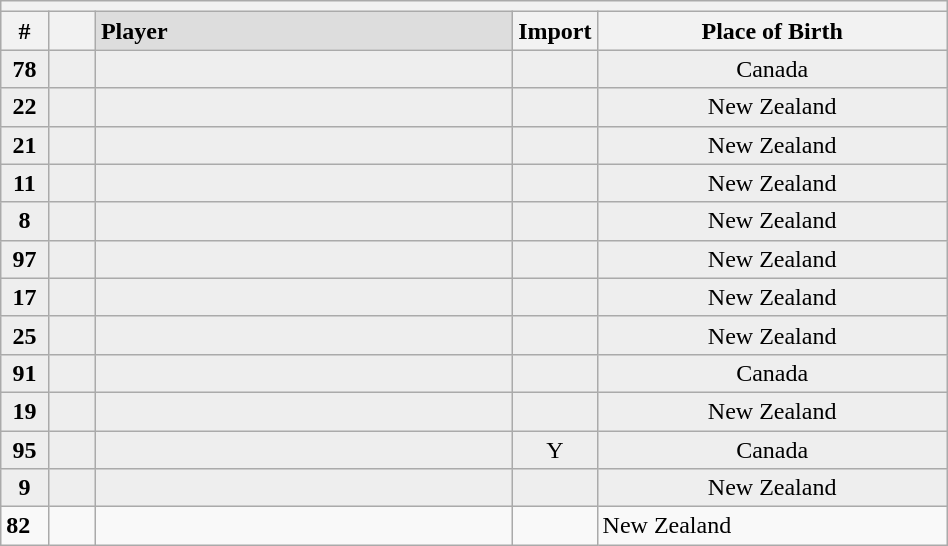<table class="wikitable" width="50%">
<tr>
<th colspan="6"></th>
</tr>
<tr bgcolor="#dddddd">
<th width="5%">#</th>
<th width="5%"></th>
<td align="left!!width=10%"><strong>Player</strong></td>
<th width="8%">Import</th>
<th width="37%">Place of Birth</th>
</tr>
<tr bgcolor="#eeeeee">
<td align="center"><strong>78</strong></td>
<td align="center"></td>
<td></td>
<td align="center"></td>
<td align="center">Canada</td>
</tr>
<tr bgcolor="#eeeeee">
<td align="center"><strong>22</strong></td>
<td align="center"></td>
<td></td>
<td align="center"></td>
<td align="center">New Zealand</td>
</tr>
<tr bgcolor="#eeeeee">
<td align="center"><strong>21</strong></td>
<td align="center"></td>
<td></td>
<td align="center"></td>
<td align="center">New Zealand</td>
</tr>
<tr bgcolor="#eeeeee">
<td align="center"><strong>11</strong></td>
<td align="center"></td>
<td></td>
<td align="center"></td>
<td align="center">New Zealand</td>
</tr>
<tr bgcolor="#eeeeee">
<td align="center"><strong>8</strong></td>
<td align="center"></td>
<td></td>
<td align="center"></td>
<td align="center">New Zealand</td>
</tr>
<tr bgcolor="#eeeeee">
<td align="center"><strong>97</strong></td>
<td align="center"></td>
<td></td>
<td align="center"></td>
<td align="center">New Zealand</td>
</tr>
<tr bgcolor="#eeeeee">
<td align="center"><strong>17</strong></td>
<td align="center"></td>
<td></td>
<td align="center"></td>
<td align="center">New Zealand</td>
</tr>
<tr bgcolor="#eeeeee">
<td align="center"><strong>25</strong></td>
<td align="center"></td>
<td></td>
<td align="center"></td>
<td align="center">New Zealand</td>
</tr>
<tr bgcolor="#eeeeee">
<td align="center"><strong>91</strong></td>
<td align="center"></td>
<td></td>
<td align="center"></td>
<td align="center">Canada</td>
</tr>
<tr bgcolor="#eeeeee">
<td align="center"><strong>19</strong></td>
<td align="center"></td>
<td></td>
<td align="center"></td>
<td align="center">New Zealand</td>
</tr>
<tr bgcolor="#eeeeee">
<td align="center"><strong>95</strong></td>
<td align="center"></td>
<td></td>
<td align="center">Y</td>
<td align="center">Canada</td>
</tr>
<tr bgcolor="#eeeeee">
<td align="center"><strong>9</strong></td>
<td align="center"></td>
<td></td>
<td align="center"></td>
<td align="center">New Zealand</td>
</tr>
<tr>
<td><strong>82</strong></td>
<td></td>
<td></td>
<td></td>
<td>New Zealand</td>
</tr>
</table>
